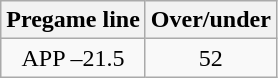<table class="wikitable">
<tr align="center">
<th style=>Pregame line</th>
<th style=>Over/under</th>
</tr>
<tr align="center">
<td>APP –21.5</td>
<td>52</td>
</tr>
</table>
